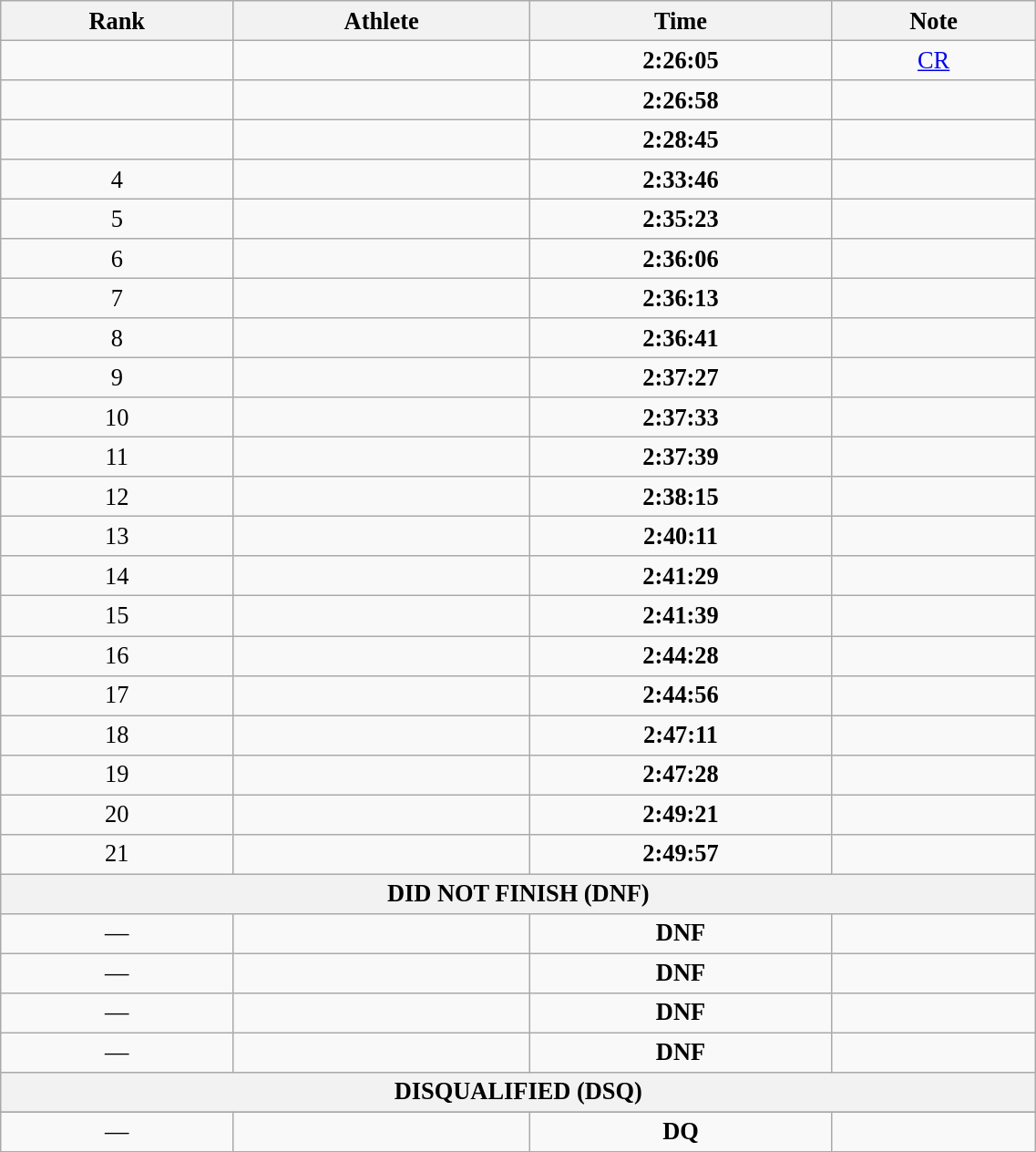<table class="wikitable" style=" text-align:center; font-size:110%;" width="60%">
<tr>
<th>Rank</th>
<th>Athlete</th>
<th>Time</th>
<th>Note</th>
</tr>
<tr>
<td></td>
<td align=left></td>
<td><strong>2:26:05</strong></td>
<td><a href='#'>CR</a></td>
</tr>
<tr>
<td></td>
<td align=left></td>
<td><strong>2:26:58</strong></td>
<td></td>
</tr>
<tr>
<td></td>
<td align=left></td>
<td><strong>2:28:45</strong></td>
<td></td>
</tr>
<tr>
<td>4</td>
<td align=left></td>
<td><strong>2:33:46</strong></td>
<td></td>
</tr>
<tr>
<td>5</td>
<td align=left></td>
<td><strong>2:35:23</strong></td>
<td></td>
</tr>
<tr>
<td>6</td>
<td align=left></td>
<td><strong>2:36:06</strong></td>
<td></td>
</tr>
<tr>
<td>7</td>
<td align=left></td>
<td><strong>2:36:13</strong></td>
<td></td>
</tr>
<tr>
<td>8</td>
<td align=left></td>
<td><strong>2:36:41</strong></td>
<td></td>
</tr>
<tr>
<td>9</td>
<td align=left></td>
<td><strong>2:37:27</strong></td>
<td></td>
</tr>
<tr>
<td>10</td>
<td align=left></td>
<td><strong>2:37:33</strong></td>
<td></td>
</tr>
<tr>
<td>11</td>
<td align=left></td>
<td><strong>2:37:39</strong></td>
<td></td>
</tr>
<tr>
<td>12</td>
<td align=left></td>
<td><strong>2:38:15</strong></td>
<td></td>
</tr>
<tr>
<td>13</td>
<td align=left></td>
<td><strong>2:40:11</strong></td>
<td></td>
</tr>
<tr>
<td>14</td>
<td align=left></td>
<td><strong>2:41:29</strong></td>
<td></td>
</tr>
<tr>
<td>15</td>
<td align=left></td>
<td><strong>2:41:39</strong></td>
<td></td>
</tr>
<tr>
<td>16</td>
<td align=left></td>
<td><strong>2:44:28</strong></td>
<td></td>
</tr>
<tr>
<td>17</td>
<td align=left></td>
<td><strong>2:44:56</strong></td>
<td></td>
</tr>
<tr>
<td>18</td>
<td align=left></td>
<td><strong>2:47:11</strong></td>
<td></td>
</tr>
<tr>
<td>19</td>
<td align=left></td>
<td><strong>2:47:28</strong></td>
<td></td>
</tr>
<tr>
<td>20</td>
<td align=left></td>
<td><strong>2:49:21</strong></td>
<td></td>
</tr>
<tr>
<td>21</td>
<td align=left></td>
<td><strong>2:49:57</strong></td>
<td></td>
</tr>
<tr>
<th colspan="4">DID NOT FINISH (DNF)</th>
</tr>
<tr>
<td>—</td>
<td align=left></td>
<td><strong>DNF</strong></td>
<td></td>
</tr>
<tr>
<td>—</td>
<td align=left></td>
<td><strong>DNF</strong></td>
<td></td>
</tr>
<tr>
<td>—</td>
<td align=left></td>
<td><strong>DNF</strong></td>
<td></td>
</tr>
<tr>
<td>—</td>
<td align=left></td>
<td><strong>DNF</strong></td>
<td></td>
</tr>
<tr>
<th colspan="4">DISQUALIFIED (DSQ)</th>
</tr>
<tr>
</tr>
<tr>
<td>—</td>
<td align=left></td>
<td><strong>DQ</strong></td>
<td></td>
</tr>
</table>
